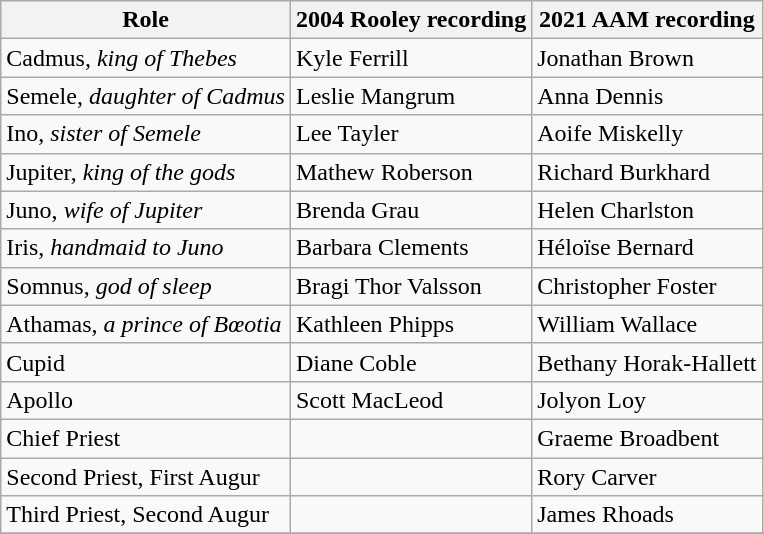<table class="wikitable">
<tr>
<th>Role</th>
<th>2004 Rooley recording</th>
<th>2021 AAM recording</th>
</tr>
<tr>
<td>Cadmus, <em>king of Thebes</em></td>
<td>Kyle Ferrill</td>
<td>Jonathan Brown</td>
</tr>
<tr>
<td>Semele, <em>daughter of Cadmus</em></td>
<td>Leslie Mangrum</td>
<td>Anna Dennis</td>
</tr>
<tr>
<td>Ino, <em>sister of Semele</em></td>
<td>Lee Tayler</td>
<td>Aoife Miskelly</td>
</tr>
<tr>
<td>Jupiter, <em>king of the gods</em></td>
<td>Mathew Roberson</td>
<td>Richard Burkhard</td>
</tr>
<tr>
<td>Juno, <em>wife of Jupiter</em></td>
<td>Brenda Grau</td>
<td>Helen Charlston</td>
</tr>
<tr>
<td>Iris, <em>handmaid to Juno</em></td>
<td>Barbara Clements</td>
<td>Héloïse Bernard</td>
</tr>
<tr>
<td>Somnus, <em>god of sleep</em></td>
<td>Bragi Thor Valsson</td>
<td>Christopher Foster</td>
</tr>
<tr>
<td>Athamas, <em>a prince of Bœotia</em></td>
<td>Kathleen Phipps</td>
<td>William Wallace</td>
</tr>
<tr>
<td>Cupid</td>
<td>Diane Coble</td>
<td>Bethany Horak-Hallett</td>
</tr>
<tr>
<td>Apollo</td>
<td>Scott MacLeod</td>
<td>Jolyon Loy</td>
</tr>
<tr>
<td>Chief Priest</td>
<td></td>
<td>Graeme Broadbent</td>
</tr>
<tr>
<td>Second Priest, First Augur</td>
<td></td>
<td>Rory Carver</td>
</tr>
<tr>
<td>Third Priest, Second Augur</td>
<td></td>
<td>James Rhoads</td>
</tr>
<tr>
</tr>
</table>
